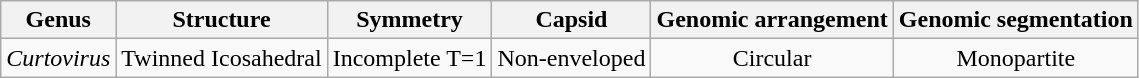<table class="wikitable sortable" style="text-align:center">
<tr>
<th>Genus</th>
<th>Structure</th>
<th>Symmetry</th>
<th>Capsid</th>
<th>Genomic arrangement</th>
<th>Genomic segmentation</th>
</tr>
<tr>
<td><em>Curtovirus</em></td>
<td>Twinned Icosahedral</td>
<td>Incomplete T=1</td>
<td>Non-enveloped</td>
<td>Circular</td>
<td>Monopartite</td>
</tr>
</table>
